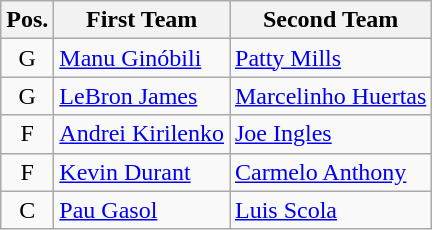<table class=wikitable>
<tr>
<th>Pos.</th>
<th>First Team</th>
<th>Second Team</th>
</tr>
<tr>
<td align=center>G</td>
<td> <a href='#'>Manu Ginóbili</a></td>
<td> <a href='#'>Patty Mills</a></td>
</tr>
<tr>
<td align=center>G</td>
<td> <a href='#'>LeBron James</a></td>
<td> <a href='#'>Marcelinho Huertas</a></td>
</tr>
<tr>
<td align=center>F</td>
<td> <a href='#'>Andrei Kirilenko</a></td>
<td> <a href='#'>Joe Ingles</a></td>
</tr>
<tr>
<td align=center>F</td>
<td> <a href='#'>Kevin Durant</a></td>
<td> <a href='#'>Carmelo Anthony</a></td>
</tr>
<tr>
<td align=center>C</td>
<td> <a href='#'>Pau Gasol</a></td>
<td> <a href='#'>Luis Scola</a></td>
</tr>
</table>
